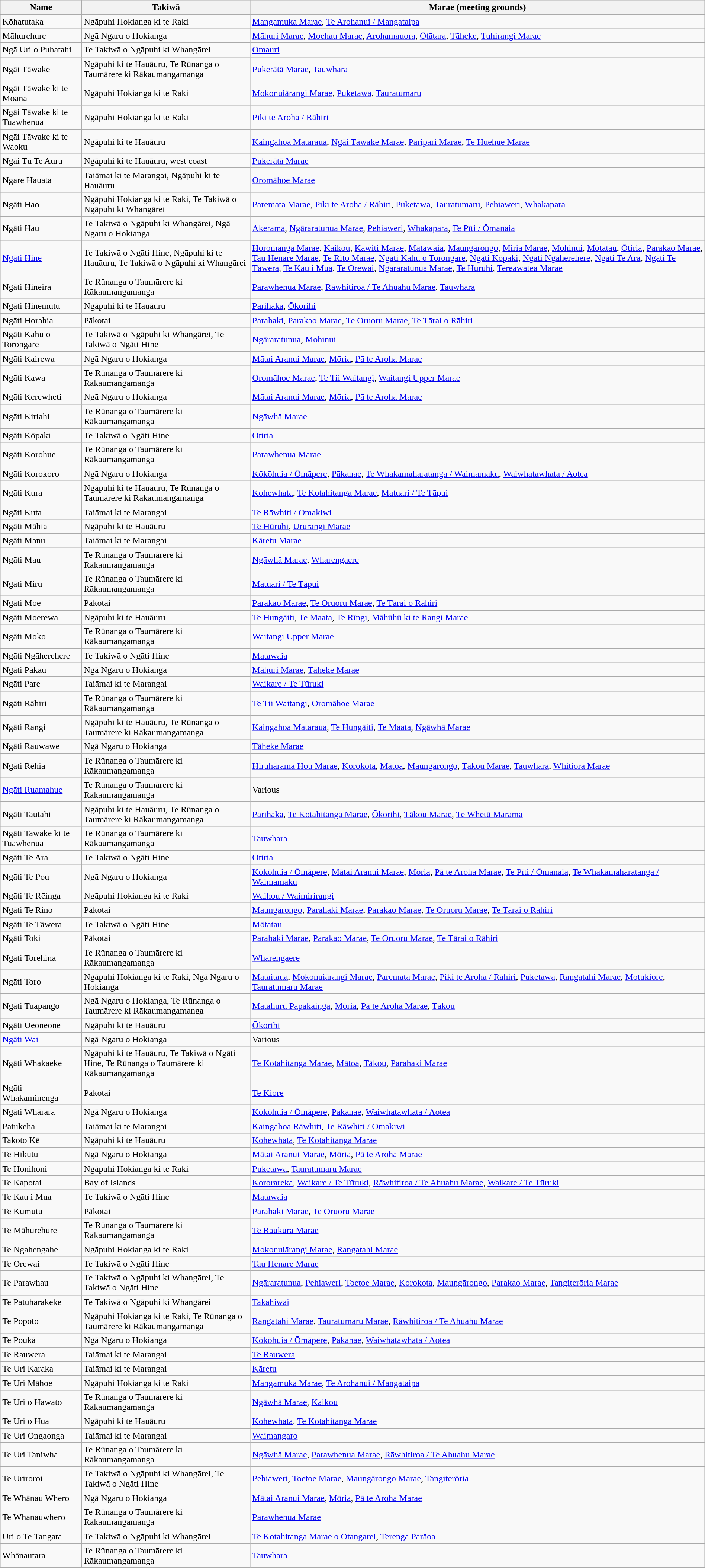<table class="wikitable sortable" width="100%">
<tr>
<th>Name</th>
<th>Takiwā</th>
<th>Marae (meeting grounds)</th>
</tr>
<tr>
<td>Kōhatutaka</td>
<td>Ngāpuhi Hokianga ki te Raki</td>
<td><a href='#'>Mangamuka Marae</a>, <a href='#'>Te Arohanui / Mangataipa</a></td>
</tr>
<tr>
<td>Māhurehure</td>
<td>Ngā Ngaru o Hokianga</td>
<td><a href='#'>Māhuri Marae</a>, <a href='#'>Moehau Marae</a>, <a href='#'>Arohamauora</a>, <a href='#'>Ōtātara</a>, <a href='#'>Tāheke</a>, <a href='#'>Tuhirangi Marae</a></td>
</tr>
<tr>
<td>Ngā Uri o Puhatahi</td>
<td>Te Takiwā o Ngāpuhi ki Whangārei</td>
<td><a href='#'>Omauri</a></td>
</tr>
<tr>
<td>Ngāi Tāwake</td>
<td>Ngāpuhi ki te Hauāuru, Te Rūnanga o Taumārere ki Rākaumangamanga</td>
<td><a href='#'>Pukerātā Marae</a>, <a href='#'>Tauwhara</a></td>
</tr>
<tr>
<td>Ngāi Tāwake ki te Moana</td>
<td>Ngāpuhi Hokianga ki te Raki</td>
<td><a href='#'>Mokonuiārangi Marae</a>, <a href='#'>Puketawa</a>, <a href='#'>Tauratumaru</a></td>
</tr>
<tr>
<td>Ngāi Tāwake ki te Tuawhenua</td>
<td>Ngāpuhi Hokianga ki te Raki</td>
<td><a href='#'>Piki te Aroha / Rāhiri</a></td>
</tr>
<tr>
<td>Ngāi Tāwake ki te Waoku</td>
<td>Ngāpuhi ki te Hauāuru</td>
<td><a href='#'>Kaingahoa Mataraua</a>, <a href='#'>Ngāi Tāwake Marae</a>, <a href='#'>Paripari Marae</a>, <a href='#'>Te Huehue Marae</a></td>
</tr>
<tr>
<td>Ngāi Tū Te Auru</td>
<td>Ngāpuhi ki te Hauāuru, west coast</td>
<td><a href='#'>Pukerātā Marae</a></td>
</tr>
<tr>
<td>Ngare Hauata</td>
<td>Taiāmai ki te Marangai, Ngāpuhi ki te Hauāuru</td>
<td><a href='#'>Oromāhoe Marae</a></td>
</tr>
<tr>
<td>Ngāti Hao</td>
<td>Ngāpuhi Hokianga ki te Raki, Te Takiwā o Ngāpuhi ki Whangārei</td>
<td><a href='#'>Paremata Marae</a>,  <a href='#'>Piki te Aroha / Rāhiri</a>, <a href='#'>Puketawa</a>, <a href='#'>Tauratumaru</a>, <a href='#'>Pehiaweri</a>, <a href='#'>Whakapara</a></td>
</tr>
<tr>
<td>Ngāti Hau</td>
<td>Te Takiwā o Ngāpuhi ki Whangārei, Ngā Ngaru o Hokianga</td>
<td><a href='#'>Akerama</a>, <a href='#'>Ngāraratunua Marae</a>, <a href='#'>Pehiaweri</a>, <a href='#'>Whakapara</a>, <a href='#'>Te Pīti / Ōmanaia</a></td>
</tr>
<tr>
<td><a href='#'>Ngāti Hine</a></td>
<td>Te Takiwā o Ngāti Hine, Ngāpuhi ki te Hauāuru, Te Takiwā o Ngāpuhi ki Whangārei</td>
<td><a href='#'>Horomanga Marae</a>, <a href='#'>Kaikou</a>, <a href='#'>Kawiti Marae</a>, <a href='#'>Matawaia</a>, <a href='#'>Maungārongo</a>, <a href='#'>Miria Marae</a>, <a href='#'>Mohinui</a>, <a href='#'>Mōtatau</a>, <a href='#'>Ōtiria</a>, <a href='#'>Parakao Marae</a>, <a href='#'>Tau Henare Marae</a>, <a href='#'>Te Rito Marae</a>, <a href='#'>Ngāti Kahu o Torongare</a>, <a href='#'>Ngāti Kōpaki</a>, <a href='#'>Ngāti Ngāherehere</a>, <a href='#'>Ngāti Te Ara</a>, <a href='#'>Ngāti Te Tāwera</a>, <a href='#'>Te Kau i Mua</a>, <a href='#'>Te Orewai</a>, <a href='#'>Ngāraratunua Marae</a>, <a href='#'>Te Hūruhi</a>, <a href='#'>Tereawatea Marae</a></td>
</tr>
<tr>
<td>Ngāti Hineira</td>
<td>Te Rūnanga o Taumārere ki Rākaumangamanga</td>
<td><a href='#'>Parawhenua Marae</a>, <a href='#'>Rāwhitiroa / Te Ahuahu Marae</a>, <a href='#'>Tauwhara</a></td>
</tr>
<tr>
<td>Ngāti Hinemutu</td>
<td>Ngāpuhi ki te Hauāuru</td>
<td><a href='#'>Parihaka</a>, <a href='#'>Ōkorihi</a></td>
</tr>
<tr>
<td>Ngāti Horahia</td>
<td>Pākotai</td>
<td><a href='#'>Parahaki</a>, <a href='#'>Parakao Marae</a>, <a href='#'>Te Oruoru Marae</a>, <a href='#'>Te Tārai o Rāhiri</a></td>
</tr>
<tr>
<td>Ngāti Kahu o Torongare</td>
<td>Te Takiwā o Ngāpuhi ki Whangārei, Te Takiwā o Ngāti Hine</td>
<td><a href='#'>Ngāraratunua</a>, <a href='#'>Mohinui</a></td>
</tr>
<tr>
<td>Ngāti Kairewa</td>
<td>Ngā Ngaru o Hokianga</td>
<td><a href='#'>Mātai Aranui Marae</a>, <a href='#'>Mōria</a>, <a href='#'>Pā te Aroha Marae</a></td>
</tr>
<tr>
<td>Ngāti Kawa</td>
<td>Te Rūnanga o Taumārere ki Rākaumangamanga</td>
<td><a href='#'>Oromāhoe Marae</a>, <a href='#'>Te Tii Waitangi</a>, <a href='#'>Waitangi Upper Marae</a></td>
</tr>
<tr>
<td>Ngāti Kerewheti</td>
<td>Ngā Ngaru o Hokianga</td>
<td><a href='#'>Mātai Aranui Marae</a>, <a href='#'>Mōria</a>, <a href='#'>Pā te Aroha Marae</a></td>
</tr>
<tr>
<td>Ngāti Kiriahi</td>
<td>Te Rūnanga o Taumārere ki Rākaumangamanga</td>
<td><a href='#'>Ngāwhā Marae</a></td>
</tr>
<tr>
<td>Ngāti Kōpaki</td>
<td>Te Takiwā o Ngāti Hine</td>
<td><a href='#'>Ōtiria</a></td>
</tr>
<tr>
<td>Ngāti Korohue</td>
<td>Te Rūnanga o Taumārere ki Rākaumangamanga</td>
<td><a href='#'>Parawhenua Marae</a></td>
</tr>
<tr>
<td>Ngāti Korokoro</td>
<td>Ngā Ngaru o Hokianga</td>
<td><a href='#'>Kōkōhuia / Ōmāpere</a>, <a href='#'>Pākanae</a>, <a href='#'>Te Whakamaharatanga / Waimamaku</a>, <a href='#'>Waiwhatawhata / Aotea</a></td>
</tr>
<tr>
<td>Ngāti Kura</td>
<td>Ngāpuhi ki te Hauāuru, Te Rūnanga o Taumārere ki Rākaumangamanga</td>
<td><a href='#'>Kohewhata</a>, <a href='#'>Te Kotahitanga Marae</a>, <a href='#'>Matuari / Te Tāpui</a></td>
</tr>
<tr>
<td>Ngāti Kuta</td>
<td>Taiāmai ki te Marangai</td>
<td><a href='#'>Te Rāwhiti / Omakiwi</a></td>
</tr>
<tr>
<td>Ngāti Māhia</td>
<td>Ngāpuhi ki te Hauāuru</td>
<td><a href='#'>Te Hūruhi</a>, <a href='#'>Ururangi Marae</a></td>
</tr>
<tr>
<td>Ngāti Manu</td>
<td>Taiāmai ki te Marangai</td>
<td><a href='#'>Kāretu Marae</a></td>
</tr>
<tr>
<td>Ngāti Mau</td>
<td>Te Rūnanga o Taumārere ki Rākaumangamanga</td>
<td><a href='#'>Ngāwhā Marae</a>, <a href='#'>Wharengaere</a></td>
</tr>
<tr>
<td>Ngāti Miru</td>
<td>Te Rūnanga o Taumārere ki Rākaumangamanga</td>
<td><a href='#'>Matuari / Te Tāpui</a></td>
</tr>
<tr>
<td>Ngāti Moe</td>
<td>Pākotai</td>
<td><a href='#'>Parakao Marae</a>, <a href='#'>Te Oruoru Marae</a>, <a href='#'>Te Tārai o Rāhiri</a></td>
</tr>
<tr>
<td>Ngāti Moerewa</td>
<td>Ngāpuhi ki te Hauāuru</td>
<td><a href='#'>Te Hungāiti</a>, <a href='#'>Te Maata</a>, <a href='#'>Te Rīngi</a>, <a href='#'>Māhūhū ki te Rangi Marae</a></td>
</tr>
<tr>
<td>Ngāti Moko</td>
<td>Te Rūnanga o Taumārere ki Rākaumangamanga</td>
<td><a href='#'>Waitangi Upper Marae</a></td>
</tr>
<tr>
<td>Ngāti Ngāherehere</td>
<td>Te Takiwā o Ngāti Hine</td>
<td><a href='#'>Matawaia</a></td>
</tr>
<tr>
<td>Ngāti Pākau</td>
<td>Ngā Ngaru o Hokianga</td>
<td><a href='#'>Māhuri Marae</a>, <a href='#'>Tāheke Marae</a></td>
</tr>
<tr>
<td>Ngāti Pare</td>
<td>Taiāmai ki te Marangai</td>
<td><a href='#'>Waikare / Te Tūruki</a></td>
</tr>
<tr>
<td>Ngāti Rāhiri</td>
<td>Te Rūnanga o Taumārere ki Rākaumangamanga</td>
<td><a href='#'>Te Tii Waitangi</a>, <a href='#'>Oromāhoe Marae</a></td>
</tr>
<tr>
<td>Ngāti Rangi</td>
<td>Ngāpuhi ki te Hauāuru, Te Rūnanga o Taumārere ki Rākaumangamanga</td>
<td><a href='#'>Kaingahoa Mataraua</a>, <a href='#'>Te Hungāiti</a>, <a href='#'>Te Maata</a>, <a href='#'>Ngāwhā Marae</a></td>
</tr>
<tr>
<td>Ngāti Rauwawe</td>
<td>Ngā Ngaru o Hokianga</td>
<td><a href='#'>Tāheke Marae</a></td>
</tr>
<tr>
<td>Ngāti Rēhia</td>
<td>Te Rūnanga o Taumārere ki Rākaumangamanga</td>
<td><a href='#'>Hiruhārama Hou Marae</a>, <a href='#'>Korokota</a>, <a href='#'>Mātoa</a>, <a href='#'>Maungārongo</a>, <a href='#'>Tākou Marae</a>, <a href='#'>Tauwhara</a>, <a href='#'>Whitiora Marae</a></td>
</tr>
<tr>
<td><a href='#'>Ngāti Ruamahue</a></td>
<td>Te Rūnanga o Taumārere ki Rākaumangamanga</td>
<td>Various</td>
</tr>
<tr>
<td>Ngāti Tautahi</td>
<td>Ngāpuhi ki te Hauāuru, Te Rūnanga o Taumārere ki Rākaumangamanga</td>
<td><a href='#'>Parihaka</a>, <a href='#'>Te Kotahitanga Marae</a>, <a href='#'>Ōkorihi</a>, <a href='#'>Tākou Marae</a>, <a href='#'>Te Whetū Marama</a></td>
</tr>
<tr>
<td>Ngāti Tawake ki te Tuawhenua</td>
<td>Te Rūnanga o Taumārere ki Rākaumangamanga</td>
<td><a href='#'>Tauwhara</a></td>
</tr>
<tr>
<td>Ngāti Te Ara</td>
<td>Te Takiwā o Ngāti Hine</td>
<td><a href='#'>Ōtiria</a></td>
</tr>
<tr>
<td>Ngāti Te Pou</td>
<td>Ngā Ngaru o Hokianga</td>
<td><a href='#'>Kōkōhuia / Ōmāpere</a>, <a href='#'>Mātai Aranui Marae</a>, <a href='#'>Mōria</a>, <a href='#'>Pā te Aroha Marae</a>, <a href='#'>Te Pīti / Ōmanaia</a>, <a href='#'>Te Whakamaharatanga / Waimamaku</a></td>
</tr>
<tr>
<td>Ngāti Te Rēinga</td>
<td>Ngāpuhi Hokianga ki te Raki</td>
<td><a href='#'>Waihou / Waimirirangi</a></td>
</tr>
<tr>
<td>Ngāti Te Rino</td>
<td>Pākotai</td>
<td><a href='#'>Maungārongo</a>, <a href='#'>Parahaki Marae</a>, <a href='#'>Parakao Marae</a>, <a href='#'>Te Oruoru Marae</a>, <a href='#'>Te Tārai o Rāhiri</a></td>
</tr>
<tr>
<td>Ngāti Te Tāwera</td>
<td>Te Takiwā o Ngāti Hine</td>
<td><a href='#'>Mōtatau</a></td>
</tr>
<tr>
<td>Ngāti Toki</td>
<td>Pākotai</td>
<td><a href='#'>Parahaki Marae</a>, <a href='#'>Parakao Marae</a>, <a href='#'>Te Oruoru Marae</a>, <a href='#'>Te Tārai o Rāhiri</a></td>
</tr>
<tr>
<td>Ngāti Torehina</td>
<td>Te Rūnanga o Taumārere ki Rākaumangamanga</td>
<td><a href='#'>Wharengaere</a></td>
</tr>
<tr>
<td>Ngāti Toro</td>
<td>Ngāpuhi Hokianga ki te Raki, Ngā Ngaru o Hokianga</td>
<td><a href='#'>Mataitaua</a>, <a href='#'>Mokonuiārangi Marae</a>, <a href='#'>Paremata Marae</a>,  <a href='#'>Piki te Aroha / Rāhiri</a>, <a href='#'>Puketawa</a>, <a href='#'>Rangatahi Marae</a>, <a href='#'>Motukiore</a>, <a href='#'>Tauratumaru Marae</a></td>
</tr>
<tr>
<td>Ngāti Tuapango</td>
<td>Ngā Ngaru o Hokianga, Te Rūnanga o Taumārere ki Rākaumangamanga</td>
<td><a href='#'>Matahuru Papakainga</a>, <a href='#'>Mōria</a>, <a href='#'>Pā te Aroha Marae</a>, <a href='#'>Tākou</a></td>
</tr>
<tr>
<td>Ngāti Ueoneone</td>
<td>Ngāpuhi ki te Hauāuru</td>
<td><a href='#'>Ōkorihi</a></td>
</tr>
<tr>
<td><a href='#'>Ngāti Wai</a></td>
<td>Ngā Ngaru o Hokianga</td>
<td>Various</td>
</tr>
<tr>
<td>Ngāti Whakaeke</td>
<td>Ngāpuhi ki te Hauāuru, Te Takiwā o Ngāti Hine, Te Rūnanga o Taumārere ki Rākaumangamanga</td>
<td><a href='#'>Te Kotahitanga Marae</a>, <a href='#'>Mātoa</a>, <a href='#'>Tākou</a>, <a href='#'>Parahaki Marae</a></td>
</tr>
<tr>
<td>Ngāti Whakaminenga</td>
<td>Pākotai</td>
<td><a href='#'>Te Kiore</a></td>
</tr>
<tr>
<td>Ngāti Whārara</td>
<td>Ngā Ngaru o Hokianga</td>
<td><a href='#'>Kōkōhuia / Ōmāpere</a>, <a href='#'>Pākanae</a>, <a href='#'>Waiwhatawhata / Aotea</a></td>
</tr>
<tr>
<td>Patukeha</td>
<td>Taiāmai ki te Marangai</td>
<td><a href='#'>Kaingahoa Rāwhiti</a>, <a href='#'>Te Rāwhiti / Omakiwi</a></td>
</tr>
<tr>
<td>Takoto Kē</td>
<td>Ngāpuhi ki te Hauāuru</td>
<td><a href='#'>Kohewhata</a>, <a href='#'>Te Kotahitanga Marae</a></td>
</tr>
<tr>
<td>Te Hikutu</td>
<td>Ngā Ngaru o Hokianga</td>
<td><a href='#'>Mātai Aranui Marae</a>, <a href='#'>Mōria</a>, <a href='#'>Pā te Aroha Marae</a></td>
</tr>
<tr>
<td>Te Honihoni</td>
<td>Ngāpuhi Hokianga ki te Raki</td>
<td><a href='#'>Puketawa</a>, <a href='#'>Tauratumaru Marae</a></td>
</tr>
<tr>
<td>Te Kapotai</td>
<td>Bay of Islands</td>
<td><a href='#'>Kororareka</a>, <a href='#'>Waikare / Te Tūruki</a>, <a href='#'>Rāwhitiroa / Te Ahuahu Marae</a>, <a href='#'>Waikare / Te Tūruki</a></td>
</tr>
<tr>
<td>Te Kau i Mua</td>
<td>Te Takiwā o Ngāti Hine</td>
<td><a href='#'>Matawaia</a></td>
</tr>
<tr>
<td>Te Kumutu</td>
<td>Pākotai</td>
<td><a href='#'>Parahaki Marae</a>, <a href='#'>Te Oruoru Marae</a></td>
</tr>
<tr>
<td>Te Māhurehure</td>
<td>Te Rūnanga o Taumārere ki Rākaumangamanga</td>
<td><a href='#'>Te Raukura Marae</a></td>
</tr>
<tr>
<td>Te Ngahengahe</td>
<td>Ngāpuhi Hokianga ki te Raki</td>
<td><a href='#'>Mokonuiārangi Marae</a>, <a href='#'>Rangatahi Marae</a></td>
</tr>
<tr>
<td>Te Orewai</td>
<td>Te Takiwā o Ngāti Hine</td>
<td><a href='#'>Tau Henare Marae</a></td>
</tr>
<tr>
<td>Te Parawhau</td>
<td>Te Takiwā o Ngāpuhi ki Whangārei, Te Takiwā o Ngāti Hine</td>
<td><a href='#'>Ngāraratunua</a>, <a href='#'>Pehiaweri</a>, <a href='#'>Toetoe Marae</a>, <a href='#'>Korokota</a>, <a href='#'>Maungārongo</a>, <a href='#'>Parakao Marae</a>, <a href='#'>Tangiterōria Marae</a></td>
</tr>
<tr>
<td>Te Patuharakeke</td>
<td>Te Takiwā o Ngāpuhi ki Whangārei</td>
<td><a href='#'>Takahiwai</a></td>
</tr>
<tr>
<td>Te Popoto</td>
<td>Ngāpuhi Hokianga ki te Raki, Te Rūnanga o Taumārere ki Rākaumangamanga</td>
<td><a href='#'>Rangatahi Marae</a>, <a href='#'>Tauratumaru Marae</a>, <a href='#'>Rāwhitiroa / Te Ahuahu Marae</a></td>
</tr>
<tr>
<td>Te Poukā</td>
<td>Ngā Ngaru o Hokianga</td>
<td><a href='#'>Kōkōhuia / Ōmāpere</a>, <a href='#'>Pākanae</a>, <a href='#'>Waiwhatawhata / Aotea</a></td>
</tr>
<tr>
<td>Te Rauwera</td>
<td>Taiāmai ki te Marangai</td>
<td><a href='#'>Te Rauwera</a></td>
</tr>
<tr>
<td>Te Uri Karaka</td>
<td>Taiāmai ki te Marangai</td>
<td><a href='#'>Kāretu</a></td>
</tr>
<tr>
<td>Te Uri Māhoe</td>
<td>Ngāpuhi Hokianga ki te Raki</td>
<td><a href='#'>Mangamuka Marae</a>, <a href='#'>Te Arohanui / Mangataipa</a></td>
</tr>
<tr>
<td>Te Uri o Hawato</td>
<td>Te Rūnanga o Taumārere ki Rākaumangamanga</td>
<td><a href='#'>Ngāwhā Marae</a>, <a href='#'>Kaikou</a></td>
</tr>
<tr>
<td>Te Uri o Hua</td>
<td>Ngāpuhi ki te Hauāuru</td>
<td><a href='#'>Kohewhata</a>, <a href='#'>Te Kotahitanga Marae</a></td>
</tr>
<tr>
<td>Te Uri Ongaonga</td>
<td>Taiāmai ki te Marangai</td>
<td><a href='#'>Waimangaro</a></td>
</tr>
<tr>
<td>Te Uri Taniwha</td>
<td>Te Rūnanga o Taumārere ki Rākaumangamanga</td>
<td><a href='#'>Ngāwhā Marae</a>, <a href='#'>Parawhenua Marae</a>, <a href='#'>Rāwhitiroa / Te Ahuahu Marae</a></td>
</tr>
<tr>
<td>Te Uriroroi</td>
<td>Te Takiwā o Ngāpuhi ki Whangārei, Te Takiwā o Ngāti Hine</td>
<td><a href='#'>Pehiaweri</a>, <a href='#'>Toetoe Marae</a>, <a href='#'>Maungārongo Marae</a>, <a href='#'>Tangiterōria</a></td>
</tr>
<tr>
<td>Te Whānau Whero</td>
<td>Ngā Ngaru o Hokianga</td>
<td><a href='#'>Mātai Aranui Marae</a>, <a href='#'>Mōria</a>, <a href='#'>Pā te Aroha Marae</a></td>
</tr>
<tr>
<td>Te Whanauwhero</td>
<td>Te Rūnanga o Taumārere ki Rākaumangamanga</td>
<td><a href='#'>Parawhenua Marae</a></td>
</tr>
<tr>
<td>Uri o Te Tangata</td>
<td>Te Takiwā o Ngāpuhi ki Whangārei</td>
<td><a href='#'>Te Kotahitanga Marae o Otangarei</a>, <a href='#'>Terenga Parāoa</a></td>
</tr>
<tr>
<td>Whānautara</td>
<td>Te Rūnanga o Taumārere ki Rākaumangamanga</td>
<td><a href='#'>Tauwhara</a></td>
</tr>
</table>
